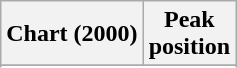<table class="wikitable sortable plainrowheaders" style="text-align:center">
<tr>
<th>Chart (2000)</th>
<th>Peak<br>position</th>
</tr>
<tr>
</tr>
<tr>
</tr>
</table>
